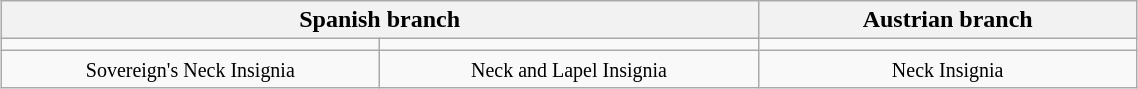<table class="wikitable" style="margin: auto; width:60%; table-layout:fixed; text-align:center;">
<tr>
<th colspan="2">Spanish branch</th>
<th>Austrian branch</th>
</tr>
<tr>
<td></td>
<td></td>
<td></td>
</tr>
<tr>
<td><small>Sovereign's Neck Insignia </small></td>
<td><small>Neck and Lapel Insignia</small></td>
<td><small>Neck Insignia </small></td>
</tr>
</table>
